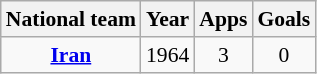<table class="wikitable" style="font-size:90%; text-align: center;">
<tr>
<th>National team</th>
<th>Year</th>
<th>Apps</th>
<th>Goals</th>
</tr>
<tr>
<td rowspan=1><strong><a href='#'>Iran</a></strong></td>
<td>1964</td>
<td>3</td>
<td>0</td>
</tr>
</table>
